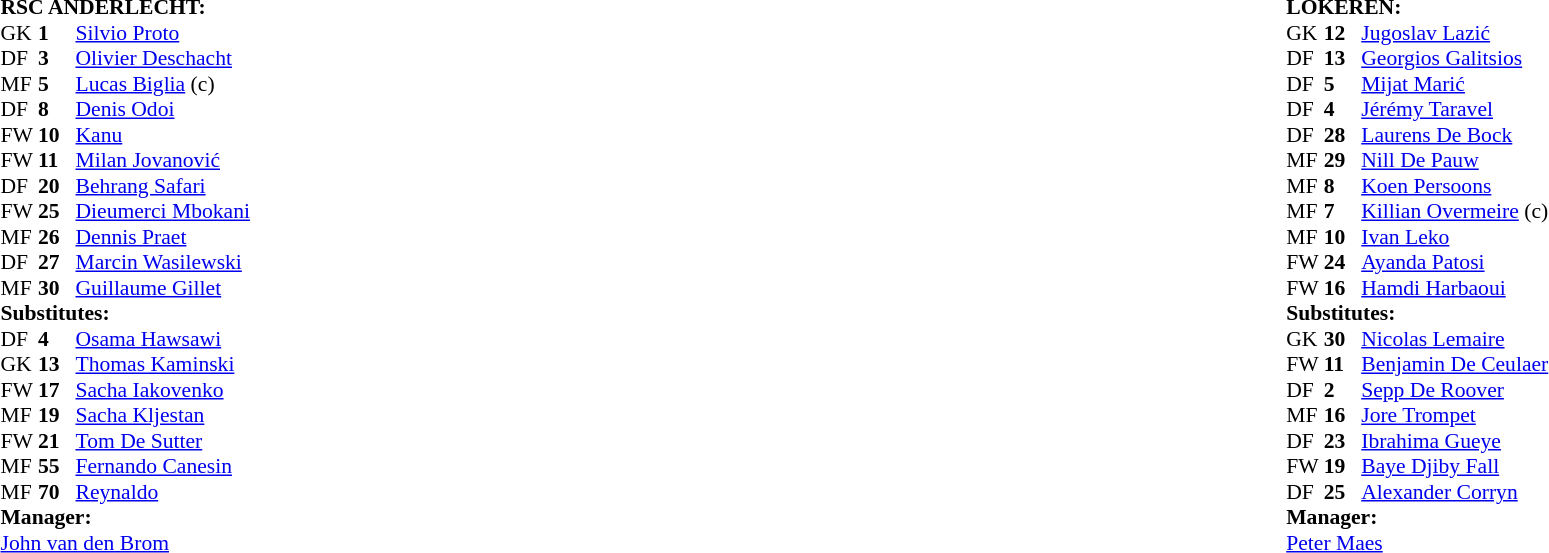<table width="100%">
<tr>
<td valign="top" width="50%"><br><table style="font-size:90%" cellspacing="0" cellpadding="0">
<tr>
<td colspan=4><strong>RSC ANDERLECHT:</strong></td>
</tr>
<tr>
<th width=25></th>
<th width=25></th>
</tr>
<tr>
<td>GK</td>
<td><strong>1</strong></td>
<td> <a href='#'>Silvio Proto</a></td>
</tr>
<tr>
<td>DF</td>
<td><strong>3</strong></td>
<td> <a href='#'>Olivier Deschacht</a></td>
<td></td>
</tr>
<tr>
<td>MF</td>
<td><strong>5</strong></td>
<td> <a href='#'>Lucas Biglia</a> (c)</td>
</tr>
<tr>
<td>DF</td>
<td><strong>8</strong></td>
<td> <a href='#'>Denis Odoi</a></td>
</tr>
<tr>
<td>FW</td>
<td><strong>10</strong></td>
<td> <a href='#'>Kanu</a></td>
<td></td>
<td></td>
</tr>
<tr>
<td>FW</td>
<td><strong>11</strong></td>
<td> <a href='#'>Milan Jovanović</a></td>
<td></td>
<td></td>
</tr>
<tr>
<td>DF</td>
<td><strong>20</strong></td>
<td> <a href='#'>Behrang Safari</a></td>
</tr>
<tr>
<td>FW</td>
<td><strong>25</strong></td>
<td> <a href='#'>Dieumerci Mbokani</a></td>
<td></td>
</tr>
<tr>
<td>MF</td>
<td><strong>26</strong></td>
<td> <a href='#'>Dennis Praet</a></td>
<td></td>
<td></td>
</tr>
<tr>
<td>DF</td>
<td><strong>27</strong></td>
<td> <a href='#'>Marcin Wasilewski</a></td>
</tr>
<tr>
<td>MF</td>
<td><strong>30</strong></td>
<td> <a href='#'>Guillaume Gillet</a></td>
</tr>
<tr>
<td colspan=3><strong>Substitutes:</strong></td>
</tr>
<tr>
<td>DF</td>
<td><strong>4</strong></td>
<td> <a href='#'>Osama Hawsawi</a></td>
</tr>
<tr>
<td>GK</td>
<td><strong>13</strong></td>
<td> <a href='#'>Thomas Kaminski</a></td>
</tr>
<tr>
<td>FW</td>
<td><strong>17</strong></td>
<td> <a href='#'>Sacha Iakovenko</a></td>
<td></td>
<td></td>
</tr>
<tr>
<td>MF</td>
<td><strong>19</strong></td>
<td> <a href='#'>Sacha Kljestan</a></td>
<td></td>
<td></td>
</tr>
<tr>
<td>FW</td>
<td><strong>21</strong></td>
<td> <a href='#'>Tom De Sutter</a></td>
</tr>
<tr>
<td>MF</td>
<td><strong>55</strong></td>
<td> <a href='#'>Fernando Canesin</a></td>
</tr>
<tr>
<td>MF</td>
<td><strong>70</strong></td>
<td> <a href='#'>Reynaldo</a></td>
<td></td>
<td></td>
</tr>
<tr>
<td colspan=3><strong>Manager:</strong></td>
</tr>
<tr>
<td colspan=4> <a href='#'>John van den Brom</a></td>
</tr>
</table>
</td>
<td valign="top" width="50%"><br><table style="font-size: 90%" cellspacing="0" cellpadding="0" align=center>
<tr>
<td colspan="4"><strong>LOKEREN:</strong></td>
</tr>
<tr>
<th width=25></th>
<th width=25></th>
</tr>
<tr>
<td>GK</td>
<td><strong>12</strong></td>
<td> <a href='#'>Jugoslav Lazić</a></td>
</tr>
<tr>
<td>DF</td>
<td><strong>13</strong></td>
<td> <a href='#'>Georgios Galitsios</a></td>
</tr>
<tr>
<td>DF</td>
<td><strong>5</strong></td>
<td> <a href='#'>Mijat Marić</a></td>
</tr>
<tr>
<td>DF</td>
<td><strong>4</strong></td>
<td> <a href='#'>Jérémy Taravel</a></td>
</tr>
<tr>
<td>DF</td>
<td><strong>28</strong></td>
<td> <a href='#'>Laurens De Bock</a></td>
</tr>
<tr>
<td>MF</td>
<td><strong>29</strong></td>
<td> <a href='#'>Nill De Pauw</a></td>
<td></td>
<td></td>
</tr>
<tr>
<td>MF</td>
<td><strong>8</strong></td>
<td> <a href='#'>Koen Persoons</a></td>
</tr>
<tr>
<td>MF</td>
<td><strong>7</strong></td>
<td> <a href='#'>Killian Overmeire</a> (c)</td>
</tr>
<tr>
<td>MF</td>
<td><strong>10</strong></td>
<td> <a href='#'>Ivan Leko</a></td>
<td></td>
<td></td>
</tr>
<tr>
<td>FW</td>
<td><strong>24</strong></td>
<td> <a href='#'>Ayanda Patosi</a></td>
<td></td>
<td></td>
</tr>
<tr>
<td>FW</td>
<td><strong>16</strong></td>
<td> <a href='#'>Hamdi Harbaoui</a></td>
</tr>
<tr>
<td colspan=3><strong>Substitutes:</strong></td>
</tr>
<tr>
<td>GK</td>
<td><strong>30</strong></td>
<td> <a href='#'>Nicolas Lemaire</a></td>
</tr>
<tr>
<td>FW</td>
<td><strong>11</strong></td>
<td> <a href='#'>Benjamin De Ceulaer</a></td>
<td></td>
<td></td>
</tr>
<tr>
<td>DF</td>
<td><strong>2</strong></td>
<td> <a href='#'>Sepp De Roover</a></td>
</tr>
<tr>
<td>MF</td>
<td><strong>16</strong></td>
<td> <a href='#'>Jore Trompet</a></td>
</tr>
<tr>
<td>DF</td>
<td><strong>23</strong></td>
<td> <a href='#'>Ibrahima Gueye</a></td>
</tr>
<tr>
<td>FW</td>
<td><strong>19</strong></td>
<td> <a href='#'>Baye Djiby Fall</a></td>
<td></td>
<td></td>
</tr>
<tr>
<td>DF</td>
<td><strong>25</strong></td>
<td> <a href='#'>Alexander Corryn</a></td>
<td></td>
<td></td>
</tr>
<tr>
<td colspan=3><strong>Manager:</strong></td>
</tr>
<tr>
<td colspan=4> <a href='#'>Peter Maes</a></td>
</tr>
</table>
</td>
</tr>
</table>
